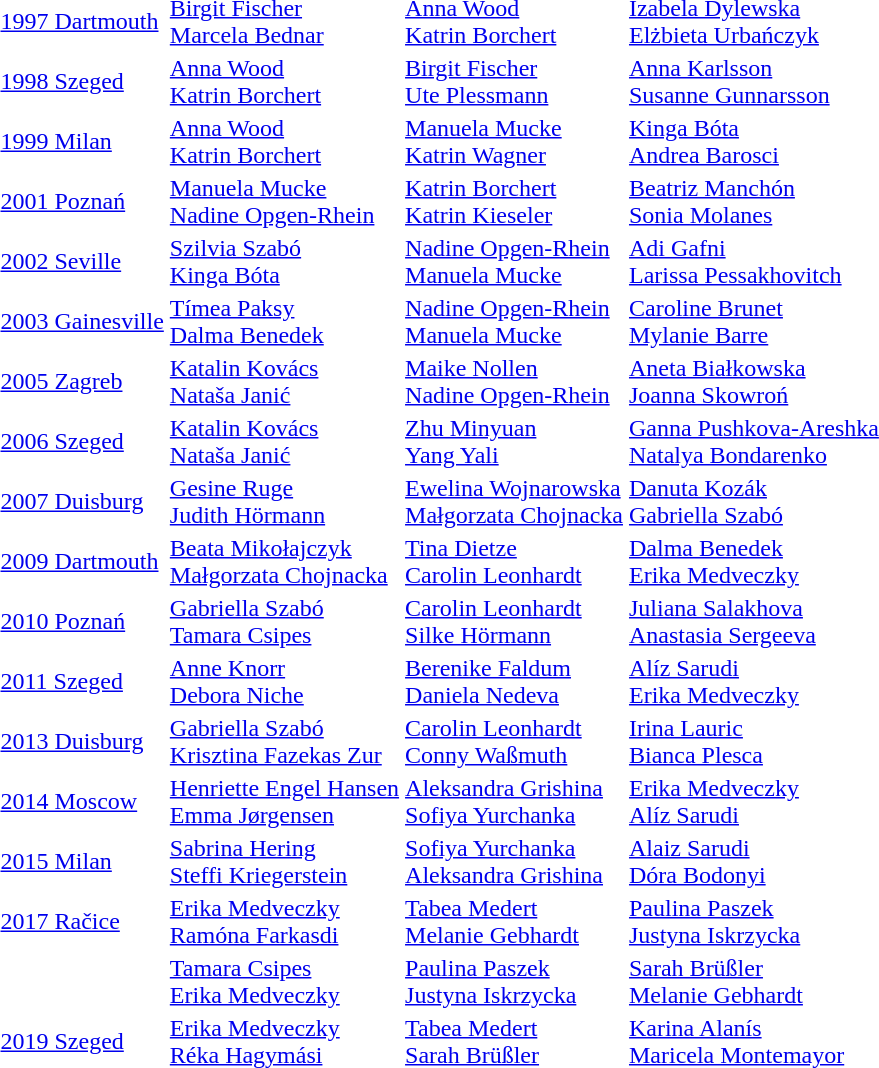<table>
<tr>
<td><a href='#'>1997 Dartmouth</a></td>
<td><a href='#'>Birgit Fischer</a><br><a href='#'>Marcela Bednar</a><br></td>
<td><a href='#'>Anna Wood</a><br><a href='#'>Katrin Borchert</a><br></td>
<td><a href='#'>Izabela Dylewska</a><br><a href='#'>Elżbieta Urbańczyk</a><br></td>
</tr>
<tr>
<td><a href='#'>1998 Szeged</a></td>
<td><a href='#'>Anna Wood</a><br><a href='#'>Katrin Borchert</a><br></td>
<td><a href='#'>Birgit Fischer</a><br><a href='#'>Ute Plessmann</a><br></td>
<td><a href='#'>Anna Karlsson</a><br><a href='#'>Susanne Gunnarsson</a><br></td>
</tr>
<tr>
<td><a href='#'>1999 Milan</a></td>
<td><a href='#'>Anna Wood</a><br><a href='#'>Katrin Borchert</a><br></td>
<td><a href='#'>Manuela Mucke</a><br><a href='#'>Katrin Wagner</a><br></td>
<td><a href='#'>Kinga Bóta</a><br><a href='#'>Andrea Barosci</a><br></td>
</tr>
<tr>
<td><a href='#'>2001 Poznań</a></td>
<td><a href='#'>Manuela Mucke</a><br><a href='#'>Nadine Opgen-Rhein</a><br></td>
<td><a href='#'>Katrin Borchert</a><br><a href='#'>Katrin Kieseler</a><br></td>
<td><a href='#'>Beatriz Manchón</a><br><a href='#'>Sonia Molanes</a><br></td>
</tr>
<tr>
<td><a href='#'>2002 Seville</a></td>
<td><a href='#'>Szilvia Szabó</a><br><a href='#'>Kinga Bóta</a><br></td>
<td><a href='#'>Nadine Opgen-Rhein</a><br><a href='#'>Manuela Mucke</a><br></td>
<td><a href='#'>Adi Gafni</a><br><a href='#'>Larissa Pessakhovitch</a><br></td>
</tr>
<tr>
<td><a href='#'>2003 Gainesville</a></td>
<td><a href='#'>Tímea Paksy</a><br><a href='#'>Dalma Benedek</a><br></td>
<td><a href='#'>Nadine Opgen-Rhein</a><br><a href='#'>Manuela Mucke</a><br></td>
<td><a href='#'>Caroline Brunet</a><br><a href='#'>Mylanie Barre</a><br></td>
</tr>
<tr>
<td><a href='#'>2005 Zagreb</a></td>
<td><a href='#'>Katalin Kovács</a><br><a href='#'>Nataša Janić</a><br></td>
<td><a href='#'>Maike Nollen</a><br><a href='#'>Nadine Opgen-Rhein</a><br></td>
<td><a href='#'>Aneta Białkowska</a><br><a href='#'>Joanna Skowroń</a><br></td>
</tr>
<tr>
<td><a href='#'>2006 Szeged</a></td>
<td><a href='#'>Katalin Kovács</a><br><a href='#'>Nataša Janić</a><br></td>
<td><a href='#'>Zhu Minyuan</a><br><a href='#'>Yang Yali</a><br></td>
<td><a href='#'>Ganna Pushkova-Areshka</a><br><a href='#'>Natalya Bondarenko</a><br></td>
</tr>
<tr>
<td><a href='#'>2007 Duisburg</a></td>
<td><a href='#'>Gesine Ruge</a><br><a href='#'>Judith Hörmann</a><br></td>
<td><a href='#'>Ewelina Wojnarowska</a><br><a href='#'>Małgorzata Chojnacka</a><br></td>
<td><a href='#'>Danuta Kozák</a><br><a href='#'>Gabriella Szabó</a><br></td>
</tr>
<tr>
<td><a href='#'>2009 Dartmouth</a></td>
<td><a href='#'>Beata Mikołajczyk</a><br><a href='#'>Małgorzata Chojnacka</a><br></td>
<td><a href='#'>Tina Dietze</a><br><a href='#'>Carolin Leonhardt</a><br></td>
<td><a href='#'>Dalma Benedek</a><br><a href='#'>Erika Medveczky</a><br></td>
</tr>
<tr>
<td><a href='#'>2010 Poznań</a></td>
<td><a href='#'>Gabriella Szabó</a><br><a href='#'>Tamara Csipes</a><br></td>
<td><a href='#'>Carolin Leonhardt</a><br><a href='#'>Silke Hörmann</a><br></td>
<td><a href='#'>Juliana Salakhova</a><br><a href='#'>Anastasia Sergeeva</a><br></td>
</tr>
<tr>
<td><a href='#'>2011 Szeged</a></td>
<td><a href='#'>Anne Knorr</a><br><a href='#'>Debora Niche</a><br></td>
<td><a href='#'>Berenike Faldum</a><br><a href='#'>Daniela Nedeva</a><br></td>
<td><a href='#'>Alíz Sarudi</a><br><a href='#'>Erika Medveczky</a><br></td>
</tr>
<tr>
<td><a href='#'>2013 Duisburg</a></td>
<td><a href='#'>Gabriella Szabó</a><br><a href='#'>Krisztina Fazekas Zur</a><br></td>
<td><a href='#'>Carolin Leonhardt</a><br><a href='#'>Conny Waßmuth</a><br></td>
<td><a href='#'>Irina Lauric</a><br><a href='#'>Bianca Plesca</a><br></td>
</tr>
<tr>
<td><a href='#'>2014 Moscow</a></td>
<td><a href='#'>Henriette Engel Hansen</a><br><a href='#'>Emma Jørgensen</a><br></td>
<td><a href='#'>Aleksandra Grishina</a><br><a href='#'>Sofiya Yurchanka</a><br></td>
<td><a href='#'>Erika Medveczky</a><br><a href='#'>Alíz Sarudi</a><br></td>
</tr>
<tr>
<td><a href='#'>2015 Milan</a></td>
<td><a href='#'>Sabrina Hering</a><br><a href='#'>Steffi Kriegerstein</a><br></td>
<td><a href='#'>Sofiya Yurchanka</a><br><a href='#'>Aleksandra Grishina</a><br></td>
<td><a href='#'>Alaiz Sarudi</a><br><a href='#'>Dóra Bodonyi</a><br></td>
</tr>
<tr>
<td><a href='#'>2017 Račice</a></td>
<td><a href='#'>Erika Medveczky</a><br><a href='#'>Ramóna Farkasdi</a><br></td>
<td><a href='#'>Tabea Medert</a><br><a href='#'>Melanie Gebhardt</a><br></td>
<td><a href='#'>Paulina Paszek</a><br><a href='#'>Justyna Iskrzycka</a><br></td>
</tr>
<tr>
<td></td>
<td><a href='#'>Tamara Csipes</a><br><a href='#'>Erika Medveczky</a><br></td>
<td><a href='#'>Paulina Paszek</a><br><a href='#'>Justyna Iskrzycka</a><br></td>
<td><a href='#'>Sarah Brüßler</a><br><a href='#'>Melanie Gebhardt</a><br></td>
</tr>
<tr>
<td><a href='#'>2019 Szeged</a></td>
<td><a href='#'>Erika Medveczky</a><br><a href='#'>Réka Hagymási</a><br></td>
<td><a href='#'>Tabea Medert</a><br><a href='#'>Sarah Brüßler</a><br></td>
<td><a href='#'>Karina Alanís</a><br><a href='#'>Maricela Montemayor</a><br></td>
</tr>
</table>
